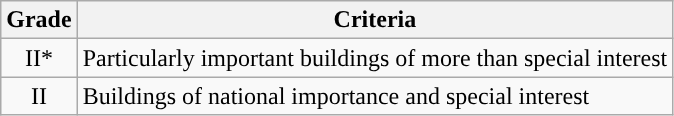<table class="wikitable">
<tr>
<th>Grade</th>
<th>Criteria</th>
</tr>
<tr>
<td align="center" >II*</td>
<td>Particularly important buildings of more than special interest</td>
</tr>
<tr>
<td align="center" >II</td>
<td>Buildings of national importance and special interest</td>
</tr>
</table>
